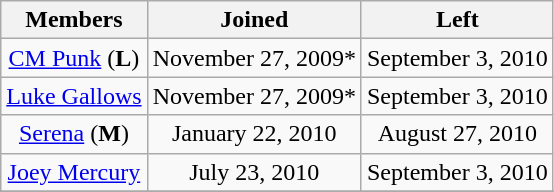<table class="wikitable sortable" style="text-align:center;">
<tr>
<th>Members</th>
<th>Joined</th>
<th>Left</th>
</tr>
<tr>
<td><a href='#'>CM Punk</a> (<strong>L</strong>)</td>
<td>November 27, 2009*</td>
<td>September 3, 2010</td>
</tr>
<tr>
<td><a href='#'>Luke Gallows</a></td>
<td>November 27, 2009*</td>
<td>September 3, 2010</td>
</tr>
<tr>
<td><a href='#'>Serena</a> (<strong>M</strong>)</td>
<td>January 22, 2010</td>
<td>August 27, 2010</td>
</tr>
<tr>
<td><a href='#'>Joey Mercury</a></td>
<td>July 23, 2010</td>
<td>September 3, 2010</td>
</tr>
<tr>
</tr>
</table>
